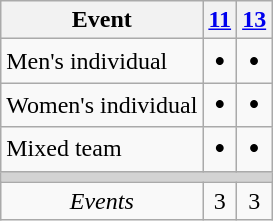<table class="wikitable" style="text-align:center">
<tr>
<th>Event</th>
<th><a href='#'>11</a></th>
<th><a href='#'>13</a></th>
</tr>
<tr>
<td align=left>Men's individual</td>
<td><big><strong>•</strong></big></td>
<td><big><strong>•</strong></big></td>
</tr>
<tr>
<td align=left>Women's individual</td>
<td><big><strong>•</strong></big></td>
<td><big><strong>•</strong></big></td>
</tr>
<tr>
<td align=left>Mixed team</td>
<td><big><strong>•</strong></big></td>
<td><big><strong>•</strong></big></td>
</tr>
<tr bgcolor=lightgray>
<td colspan=6></td>
</tr>
<tr>
<td><em>Events</em></td>
<td>3</td>
<td>3</td>
</tr>
</table>
